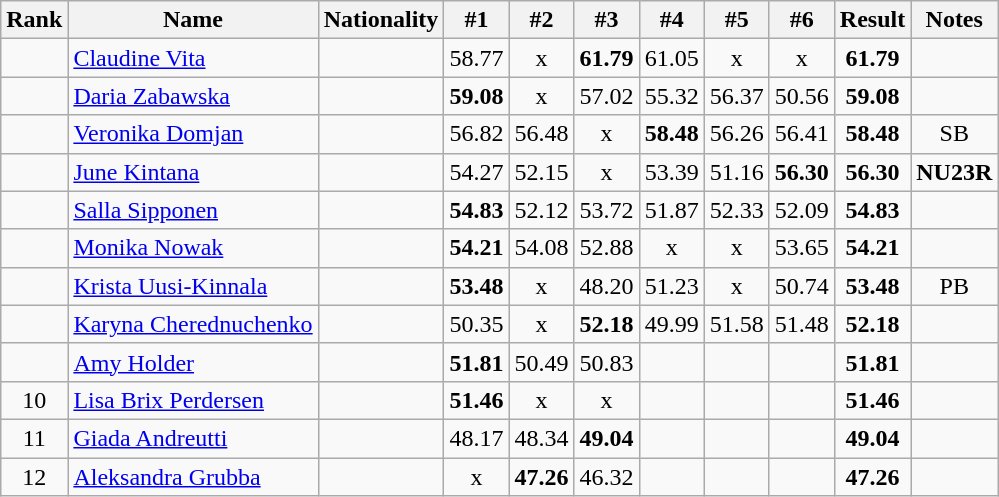<table class="wikitable sortable" style="text-align:center">
<tr>
<th>Rank</th>
<th>Name</th>
<th>Nationality</th>
<th>#1</th>
<th>#2</th>
<th>#3</th>
<th>#4</th>
<th>#5</th>
<th>#6</th>
<th>Result</th>
<th>Notes</th>
</tr>
<tr>
<td></td>
<td align=left><a href='#'>Claudine Vita</a></td>
<td align=left></td>
<td>58.77</td>
<td>x</td>
<td><strong>61.79</strong></td>
<td>61.05</td>
<td>x</td>
<td>x</td>
<td><strong>61.79</strong></td>
<td></td>
</tr>
<tr>
<td></td>
<td align=left><a href='#'>Daria Zabawska</a></td>
<td align=left></td>
<td><strong>59.08</strong></td>
<td>x</td>
<td>57.02</td>
<td>55.32</td>
<td>56.37</td>
<td>50.56</td>
<td><strong>59.08</strong></td>
<td></td>
</tr>
<tr>
<td></td>
<td align=left><a href='#'>Veronika Domjan</a></td>
<td align=left></td>
<td>56.82</td>
<td>56.48</td>
<td>x</td>
<td><strong>58.48</strong></td>
<td>56.26</td>
<td>56.41</td>
<td><strong>58.48</strong></td>
<td>SB</td>
</tr>
<tr>
<td></td>
<td align=left><a href='#'>June Kintana</a></td>
<td align=left></td>
<td>54.27</td>
<td>52.15</td>
<td>x</td>
<td>53.39</td>
<td>51.16</td>
<td><strong>56.30</strong></td>
<td><strong>56.30</strong></td>
<td><strong>NU23R</strong></td>
</tr>
<tr>
<td></td>
<td align=left><a href='#'>Salla Sipponen</a></td>
<td align=left></td>
<td><strong>54.83</strong></td>
<td>52.12</td>
<td>53.72</td>
<td>51.87</td>
<td>52.33</td>
<td>52.09</td>
<td><strong>54.83</strong></td>
<td></td>
</tr>
<tr>
<td></td>
<td align=left><a href='#'>Monika Nowak</a></td>
<td align=left></td>
<td><strong>54.21</strong></td>
<td>54.08</td>
<td>52.88</td>
<td>x</td>
<td>x</td>
<td>53.65</td>
<td><strong>54.21</strong></td>
<td></td>
</tr>
<tr>
<td></td>
<td align=left><a href='#'>Krista Uusi-Kinnala</a></td>
<td align=left></td>
<td><strong>53.48</strong></td>
<td>x</td>
<td>48.20</td>
<td>51.23</td>
<td>x</td>
<td>50.74</td>
<td><strong>53.48</strong></td>
<td>PB</td>
</tr>
<tr>
<td></td>
<td align=left><a href='#'>Karyna Cherednuchenko</a></td>
<td align=left></td>
<td>50.35</td>
<td>x</td>
<td><strong>52.18</strong></td>
<td>49.99</td>
<td>51.58</td>
<td>51.48</td>
<td><strong>52.18</strong></td>
<td></td>
</tr>
<tr>
<td></td>
<td align=left><a href='#'>Amy Holder</a></td>
<td align=left></td>
<td><strong>51.81</strong></td>
<td>50.49</td>
<td>50.83</td>
<td></td>
<td></td>
<td></td>
<td><strong>51.81</strong></td>
<td></td>
</tr>
<tr>
<td>10</td>
<td align=left><a href='#'>Lisa Brix Perdersen</a></td>
<td align=left></td>
<td><strong>51.46</strong></td>
<td>x</td>
<td>x</td>
<td></td>
<td></td>
<td></td>
<td><strong>51.46</strong></td>
<td></td>
</tr>
<tr>
<td>11</td>
<td align=left><a href='#'>Giada Andreutti</a></td>
<td align=left></td>
<td>48.17</td>
<td>48.34</td>
<td><strong>49.04</strong></td>
<td></td>
<td></td>
<td></td>
<td><strong>49.04</strong></td>
<td></td>
</tr>
<tr>
<td>12</td>
<td align=left><a href='#'>Aleksandra Grubba</a></td>
<td align=left></td>
<td>x</td>
<td><strong>47.26</strong></td>
<td>46.32</td>
<td></td>
<td></td>
<td></td>
<td><strong>47.26</strong></td>
<td></td>
</tr>
</table>
